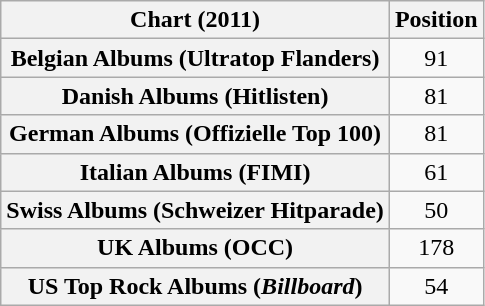<table class="wikitable sortable plainrowheaders" style="text-align:center">
<tr>
<th scope="col">Chart (2011)</th>
<th scope="col">Position</th>
</tr>
<tr>
<th scope="row">Belgian Albums (Ultratop Flanders)</th>
<td>91</td>
</tr>
<tr>
<th scope="row">Danish Albums (Hitlisten)</th>
<td>81</td>
</tr>
<tr>
<th scope="row">German Albums (Offizielle Top 100)</th>
<td>81</td>
</tr>
<tr>
<th scope="row">Italian Albums (FIMI)</th>
<td>61</td>
</tr>
<tr>
<th scope="row">Swiss Albums (Schweizer Hitparade)</th>
<td>50</td>
</tr>
<tr>
<th scope="row">UK Albums (OCC)</th>
<td>178</td>
</tr>
<tr>
<th scope="row">US Top Rock Albums (<em>Billboard</em>)</th>
<td>54</td>
</tr>
</table>
